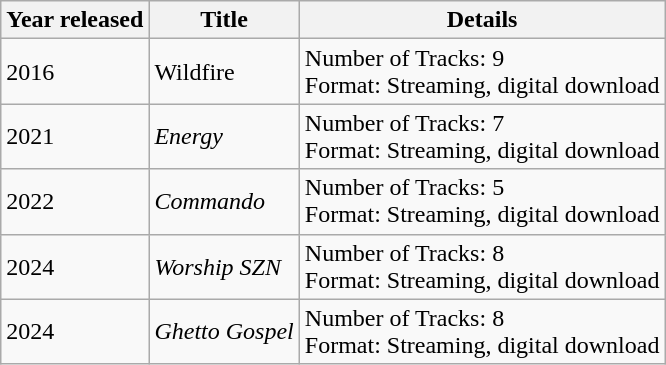<table class="wikitable">
<tr>
<th>Year released</th>
<th>Title</th>
<th>Details</th>
</tr>
<tr>
<td>2016</td>
<td>Wildfire</td>
<td>Number of Tracks:  9<br>Format: Streaming, digital download</td>
</tr>
<tr>
<td>2021</td>
<td><em>Energy</em></td>
<td>Number of Tracks: 7<br>Format: Streaming, digital download</td>
</tr>
<tr>
<td>2022</td>
<td><em>Commando</em></td>
<td>Number of Tracks: 5<br>Format: Streaming, digital download</td>
</tr>
<tr>
<td>2024</td>
<td><em>Worship SZN</em></td>
<td>Number of Tracks: 8<br>Format: Streaming, digital download</td>
</tr>
<tr>
<td>2024</td>
<td><em>Ghetto Gospel</em></td>
<td>Number of Tracks: 8<br>Format: Streaming, digital download</td>
</tr>
</table>
